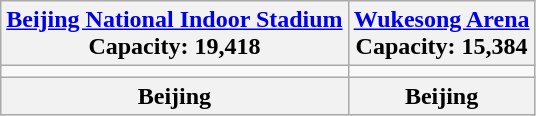<table class="wikitable" style="text-align:center;">
<tr>
<th><a href='#'>Beijing National Indoor Stadium</a><br>Capacity: 19,418</th>
<th><a href='#'>Wukesong Arena</a><br>Capacity: 15,384</th>
</tr>
<tr>
<td></td>
<td></td>
</tr>
<tr>
<th>Beijing</th>
<th>Beijing</th>
</tr>
</table>
